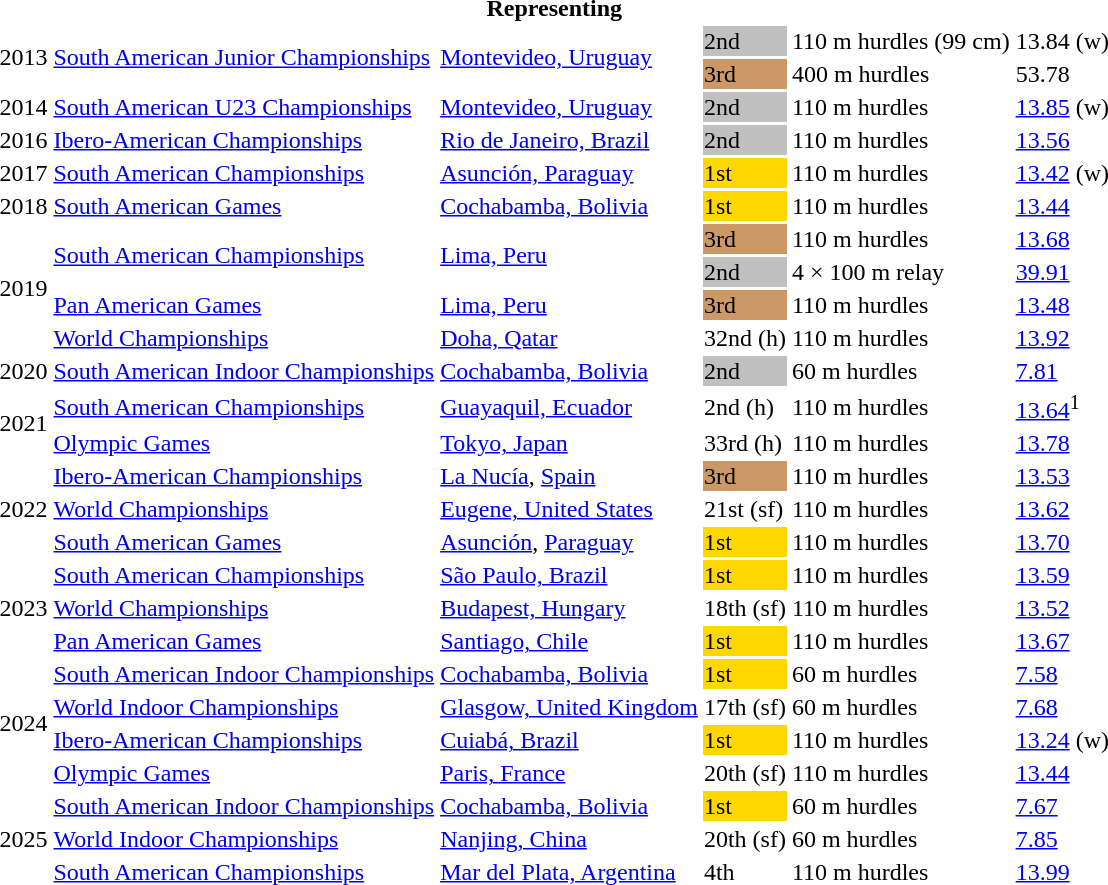<table>
<tr>
<th colspan="6">Representing </th>
</tr>
<tr>
<td rowspan=2>2013</td>
<td rowspan=2><a href='#'>South American Junior Championships</a></td>
<td rowspan=2><a href='#'>Montevideo, Uruguay</a></td>
<td bgcolor=silver>2nd</td>
<td>110 m hurdles (99 cm)</td>
<td>13.84 (w)</td>
</tr>
<tr>
<td bgcolor=cc9966>3rd</td>
<td>400 m hurdles</td>
<td>53.78</td>
</tr>
<tr>
<td>2014</td>
<td><a href='#'>South American U23 Championships</a></td>
<td><a href='#'>Montevideo, Uruguay</a></td>
<td bgcolor=silver>2nd</td>
<td>110 m hurdles</td>
<td><a href='#'>13.85</a> (w)</td>
</tr>
<tr>
<td>2016</td>
<td><a href='#'>Ibero-American Championships</a></td>
<td><a href='#'>Rio de Janeiro, Brazil</a></td>
<td bgcolor=silver>2nd</td>
<td>110 m hurdles</td>
<td><a href='#'>13.56</a></td>
</tr>
<tr>
<td>2017</td>
<td><a href='#'>South American Championships</a></td>
<td><a href='#'>Asunción, Paraguay</a></td>
<td bgcolor=gold>1st</td>
<td>110 m hurdles</td>
<td><a href='#'>13.42</a> (w)</td>
</tr>
<tr>
<td>2018</td>
<td><a href='#'>South American Games</a></td>
<td><a href='#'>Cochabamba, Bolivia</a></td>
<td bgcolor=gold>1st</td>
<td>110 m hurdles</td>
<td><a href='#'>13.44</a></td>
</tr>
<tr>
<td rowspan=4>2019</td>
<td rowspan=2><a href='#'>South American Championships</a></td>
<td rowspan=2><a href='#'>Lima, Peru</a></td>
<td bgcolor=cc9966>3rd</td>
<td>110 m hurdles</td>
<td><a href='#'>13.68</a></td>
</tr>
<tr>
<td bgcolor=silver>2nd</td>
<td>4 × 100 m relay</td>
<td><a href='#'>39.91</a></td>
</tr>
<tr>
<td><a href='#'>Pan American Games</a></td>
<td><a href='#'>Lima, Peru</a></td>
<td bgcolor=cc9966>3rd</td>
<td>110 m hurdles</td>
<td><a href='#'>13.48</a></td>
</tr>
<tr>
<td><a href='#'>World Championships</a></td>
<td><a href='#'>Doha, Qatar</a></td>
<td>32nd (h)</td>
<td>110 m hurdles</td>
<td><a href='#'>13.92</a></td>
</tr>
<tr>
<td>2020</td>
<td><a href='#'>South American Indoor Championships</a></td>
<td><a href='#'>Cochabamba, Bolivia</a></td>
<td bgcolor=silver>2nd</td>
<td>60 m hurdles</td>
<td><a href='#'>7.81</a></td>
</tr>
<tr>
<td rowspan=2>2021</td>
<td><a href='#'>South American Championships</a></td>
<td><a href='#'>Guayaquil, Ecuador</a></td>
<td>2nd (h)</td>
<td>110 m hurdles</td>
<td><a href='#'>13.64</a><sup>1</sup></td>
</tr>
<tr>
<td><a href='#'>Olympic Games</a></td>
<td><a href='#'>Tokyo, Japan</a></td>
<td>33rd (h)</td>
<td>110 m hurdles</td>
<td><a href='#'>13.78</a></td>
</tr>
<tr>
<td rowspan=3>2022</td>
<td><a href='#'>Ibero-American Championships</a></td>
<td><a href='#'>La Nucía</a>, <a href='#'>Spain</a></td>
<td bgcolor=cc9966>3rd</td>
<td>110 m hurdles</td>
<td><a href='#'>13.53</a></td>
</tr>
<tr>
<td><a href='#'>World Championships</a></td>
<td><a href='#'>Eugene, United States</a></td>
<td>21st (sf)</td>
<td>110 m hurdles</td>
<td><a href='#'>13.62</a></td>
</tr>
<tr>
<td><a href='#'>South American Games</a></td>
<td><a href='#'>Asunción</a>, <a href='#'>Paraguay</a></td>
<td bgcolor=gold>1st</td>
<td>110 m hurdles</td>
<td><a href='#'>13.70</a></td>
</tr>
<tr>
<td rowspan=3>2023</td>
<td><a href='#'>South American Championships</a></td>
<td><a href='#'>São Paulo, Brazil</a></td>
<td bgcolor=gold>1st</td>
<td>110 m hurdles</td>
<td><a href='#'>13.59</a></td>
</tr>
<tr>
<td><a href='#'>World Championships</a></td>
<td><a href='#'>Budapest, Hungary</a></td>
<td>18th (sf)</td>
<td>110 m hurdles</td>
<td><a href='#'>13.52</a></td>
</tr>
<tr>
<td><a href='#'>Pan American Games</a></td>
<td><a href='#'>Santiago, Chile</a></td>
<td bgcolor=gold>1st</td>
<td>110 m hurdles</td>
<td><a href='#'>13.67</a></td>
</tr>
<tr>
<td rowspan=4>2024</td>
<td><a href='#'>South American Indoor Championships</a></td>
<td><a href='#'>Cochabamba, Bolivia</a></td>
<td bgcolor=gold>1st</td>
<td>60 m hurdles</td>
<td><a href='#'>7.58</a></td>
</tr>
<tr>
<td><a href='#'>World Indoor Championships</a></td>
<td><a href='#'>Glasgow, United Kingdom</a></td>
<td>17th (sf)</td>
<td>60 m hurdles</td>
<td><a href='#'>7.68</a></td>
</tr>
<tr>
<td><a href='#'>Ibero-American Championships</a></td>
<td><a href='#'>Cuiabá, Brazil</a></td>
<td bgcolor=gold>1st</td>
<td>110 m hurdles</td>
<td><a href='#'>13.24</a> (w)</td>
</tr>
<tr>
<td><a href='#'>Olympic Games</a></td>
<td><a href='#'>Paris, France</a></td>
<td>20th (sf)</td>
<td>110 m hurdles</td>
<td><a href='#'>13.44</a></td>
</tr>
<tr>
<td rowspan=3>2025</td>
<td><a href='#'>South American Indoor Championships</a></td>
<td><a href='#'>Cochabamba, Bolivia</a></td>
<td bgcolor=gold>1st</td>
<td>60 m hurdles</td>
<td><a href='#'>7.67</a></td>
</tr>
<tr>
<td><a href='#'>World Indoor Championships</a></td>
<td><a href='#'>Nanjing, China</a></td>
<td>20th (sf)</td>
<td>60 m hurdles</td>
<td><a href='#'>7.85</a></td>
</tr>
<tr>
<td><a href='#'>South American Championships</a></td>
<td><a href='#'>Mar del Plata, Argentina</a></td>
<td>4th</td>
<td>110 m hurdles</td>
<td><a href='#'>13.99</a></td>
</tr>
</table>
